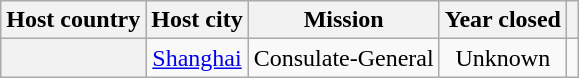<table class="wikitable plainrowheaders" style="text-align:center;">
<tr>
<th scope="col">Host country</th>
<th scope="col">Host city</th>
<th scope="col">Mission</th>
<th scope="col">Year closed</th>
<th scope="col"></th>
</tr>
<tr>
<th scope="row"></th>
<td><a href='#'>Shanghai</a></td>
<td>Consulate-General</td>
<td>Unknown</td>
<td></td>
</tr>
</table>
